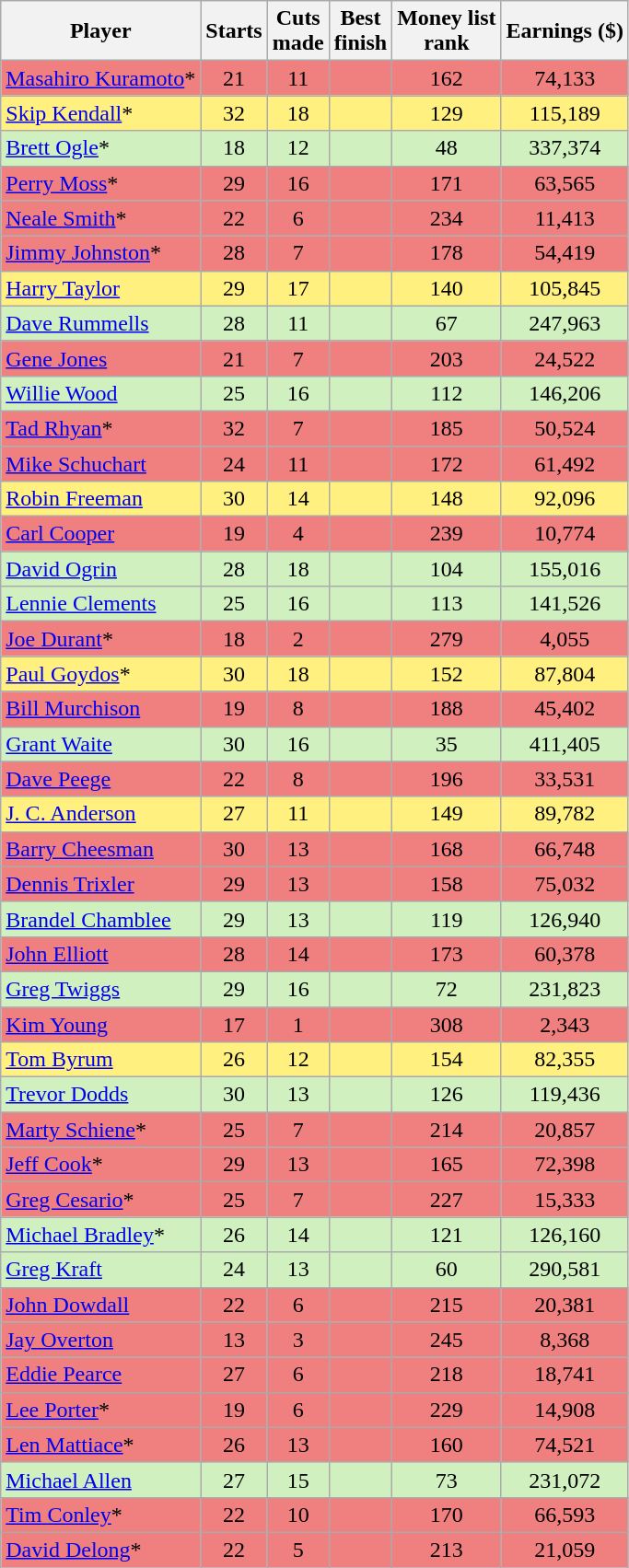<table class="wikitable sortable" style="text-align:center">
<tr>
<th>Player</th>
<th>Starts</th>
<th>Cuts<br>made</th>
<th>Best<br>finish</th>
<th>Money list<br>rank</th>
<th>Earnings ($)</th>
</tr>
<tr style="background:#F08080;">
<td align=left> <a href='#'>Masahiro Kuramoto</a>*</td>
<td>21</td>
<td>11</td>
<td></td>
<td>162</td>
<td>74,133</td>
</tr>
<tr style="background:#FFF080;">
<td align=left> <a href='#'>Skip Kendall</a>*</td>
<td>32</td>
<td>18</td>
<td></td>
<td>129</td>
<td>115,189</td>
</tr>
<tr style="background:#D0F0C0;">
<td align=left> <a href='#'>Brett Ogle</a>*</td>
<td>18</td>
<td>12</td>
<td></td>
<td>48</td>
<td>337,374</td>
</tr>
<tr style="background:#F08080;">
<td align=left> <a href='#'>Perry Moss</a>*</td>
<td>29</td>
<td>16</td>
<td></td>
<td>171</td>
<td>63,565</td>
</tr>
<tr style="background:#F08080;">
<td align=left> <a href='#'>Neale Smith</a>*</td>
<td>22</td>
<td>6</td>
<td></td>
<td>234</td>
<td>11,413</td>
</tr>
<tr style="background:#F08080;">
<td align=left> <a href='#'>Jimmy Johnston</a>*</td>
<td>28</td>
<td>7</td>
<td></td>
<td>178</td>
<td>54,419</td>
</tr>
<tr style="background:#FFF080;">
<td align=left> <a href='#'>Harry Taylor</a></td>
<td>29</td>
<td>17</td>
<td></td>
<td>140</td>
<td>105,845</td>
</tr>
<tr style="background:#D0F0C0;">
<td align=left> <a href='#'>Dave Rummells</a></td>
<td>28</td>
<td>11</td>
<td></td>
<td>67</td>
<td>247,963</td>
</tr>
<tr style="background:#F08080;">
<td align=left> <a href='#'>Gene Jones</a></td>
<td>21</td>
<td>7</td>
<td></td>
<td>203</td>
<td>24,522</td>
</tr>
<tr style="background:#D0F0C0;">
<td align=left> <a href='#'>Willie Wood</a></td>
<td>25</td>
<td>16</td>
<td></td>
<td>112</td>
<td>146,206</td>
</tr>
<tr style="background:#F08080;">
<td align=left> <a href='#'>Tad Rhyan</a>*</td>
<td>32</td>
<td>7</td>
<td></td>
<td>185</td>
<td>50,524</td>
</tr>
<tr style="background:#F08080;">
<td align=left> <a href='#'>Mike Schuchart</a></td>
<td>24</td>
<td>11</td>
<td></td>
<td>172</td>
<td>61,492</td>
</tr>
<tr style="background:#FFF080;">
<td align=left> <a href='#'>Robin Freeman</a></td>
<td>30</td>
<td>14</td>
<td></td>
<td>148</td>
<td>92,096</td>
</tr>
<tr style="background:#F08080;">
<td align=left> <a href='#'>Carl Cooper</a></td>
<td>19</td>
<td>4</td>
<td></td>
<td>239</td>
<td>10,774</td>
</tr>
<tr style="background:#D0F0C0;">
<td align=left> <a href='#'>David Ogrin</a></td>
<td>28</td>
<td>18</td>
<td></td>
<td>104</td>
<td>155,016</td>
</tr>
<tr style="background:#D0F0C0;">
<td align=left> <a href='#'>Lennie Clements</a></td>
<td>25</td>
<td>16</td>
<td></td>
<td>113</td>
<td>141,526</td>
</tr>
<tr style="background:#F08080;">
<td align=left> <a href='#'>Joe Durant</a>*</td>
<td>18</td>
<td>2</td>
<td></td>
<td>279</td>
<td>4,055</td>
</tr>
<tr style="background:#FFF080;">
<td align=left> <a href='#'>Paul Goydos</a>*</td>
<td>30</td>
<td>18</td>
<td></td>
<td>152</td>
<td>87,804</td>
</tr>
<tr style="background:#F08080;">
<td align=left> <a href='#'>Bill Murchison</a></td>
<td>19</td>
<td>8</td>
<td></td>
<td>188</td>
<td>45,402</td>
</tr>
<tr style="background:#D0F0C0;">
<td align=left> <a href='#'>Grant Waite</a></td>
<td>30</td>
<td>16</td>
<td></td>
<td>35</td>
<td>411,405</td>
</tr>
<tr style="background:#F08080;">
<td align=left> <a href='#'>Dave Peege</a></td>
<td>22</td>
<td>8</td>
<td></td>
<td>196</td>
<td>33,531</td>
</tr>
<tr style="background:#FFF080;">
<td align=left> <a href='#'>J. C. Anderson</a></td>
<td>27</td>
<td>11</td>
<td></td>
<td>149</td>
<td>89,782</td>
</tr>
<tr style="background:#F08080;">
<td align=left> <a href='#'>Barry Cheesman</a></td>
<td>30</td>
<td>13</td>
<td></td>
<td>168</td>
<td>66,748</td>
</tr>
<tr style="background:#F08080;">
<td align=left> <a href='#'>Dennis Trixler</a></td>
<td>29</td>
<td>13</td>
<td></td>
<td>158</td>
<td>75,032</td>
</tr>
<tr style="background:#D0F0C0;">
<td align=left> <a href='#'>Brandel Chamblee</a></td>
<td>29</td>
<td>13</td>
<td></td>
<td>119</td>
<td>126,940</td>
</tr>
<tr style="background:#F08080;">
<td align=left> <a href='#'>John Elliott</a></td>
<td>28</td>
<td>14</td>
<td></td>
<td>173</td>
<td>60,378</td>
</tr>
<tr style="background:#D0F0C0;">
<td align=left> <a href='#'>Greg Twiggs</a></td>
<td>29</td>
<td>16</td>
<td></td>
<td>72</td>
<td>231,823</td>
</tr>
<tr style="background:#F08080;">
<td align=left> <a href='#'>Kim Young</a></td>
<td>17</td>
<td>1</td>
<td></td>
<td>308</td>
<td>2,343</td>
</tr>
<tr style="background:#FFF080;">
<td align=left> <a href='#'>Tom Byrum</a></td>
<td>26</td>
<td>12</td>
<td></td>
<td>154</td>
<td>82,355</td>
</tr>
<tr style="background:#D0F0C0;">
<td align=left> <a href='#'>Trevor Dodds</a></td>
<td>30</td>
<td>13</td>
<td></td>
<td>126</td>
<td>119,436</td>
</tr>
<tr style="background:#F08080;">
<td align=left> <a href='#'>Marty Schiene</a>*</td>
<td>25</td>
<td>7</td>
<td></td>
<td>214</td>
<td>20,857</td>
</tr>
<tr style="background:#F08080;">
<td align=left> <a href='#'>Jeff Cook</a>*</td>
<td>29</td>
<td>13</td>
<td></td>
<td>165</td>
<td>72,398</td>
</tr>
<tr style="background:#F08080;">
<td align=left> <a href='#'>Greg Cesario</a>*</td>
<td>25</td>
<td>7</td>
<td></td>
<td>227</td>
<td>15,333</td>
</tr>
<tr style="background:#D0F0C0;">
<td align=left> <a href='#'>Michael Bradley</a>*</td>
<td>26</td>
<td>14</td>
<td></td>
<td>121</td>
<td>126,160</td>
</tr>
<tr style="background:#D0F0C0;">
<td align=left> <a href='#'>Greg Kraft</a></td>
<td>24</td>
<td>13</td>
<td></td>
<td>60</td>
<td>290,581</td>
</tr>
<tr style="background:#F08080;">
<td align=left> <a href='#'>John Dowdall</a></td>
<td>22</td>
<td>6</td>
<td></td>
<td>215</td>
<td>20,381</td>
</tr>
<tr style="background:#F08080;">
<td align=left> <a href='#'>Jay Overton</a></td>
<td>13</td>
<td>3</td>
<td></td>
<td>245</td>
<td>8,368</td>
</tr>
<tr style="background:#F08080;">
<td align=left> <a href='#'>Eddie Pearce</a></td>
<td>27</td>
<td>6</td>
<td></td>
<td>218</td>
<td>18,741</td>
</tr>
<tr style="background:#F08080;">
<td align=left> <a href='#'>Lee Porter</a>*</td>
<td>19</td>
<td>6</td>
<td></td>
<td>229</td>
<td>14,908</td>
</tr>
<tr style="background:#F08080;">
<td align=left> <a href='#'>Len Mattiace</a>*</td>
<td>26</td>
<td>13</td>
<td></td>
<td>160</td>
<td>74,521</td>
</tr>
<tr style="background:#D0F0C0;">
<td align=left> <a href='#'>Michael Allen</a></td>
<td>27</td>
<td>15</td>
<td></td>
<td>73</td>
<td>231,072</td>
</tr>
<tr style="background:#F08080;">
<td align=left> <a href='#'>Tim Conley</a>*</td>
<td>22</td>
<td>10</td>
<td></td>
<td>170</td>
<td>66,593</td>
</tr>
<tr style="background:#F08080;">
<td align=left> <a href='#'>David Delong</a>*</td>
<td>22</td>
<td>5</td>
<td></td>
<td>213</td>
<td>21,059</td>
</tr>
</table>
